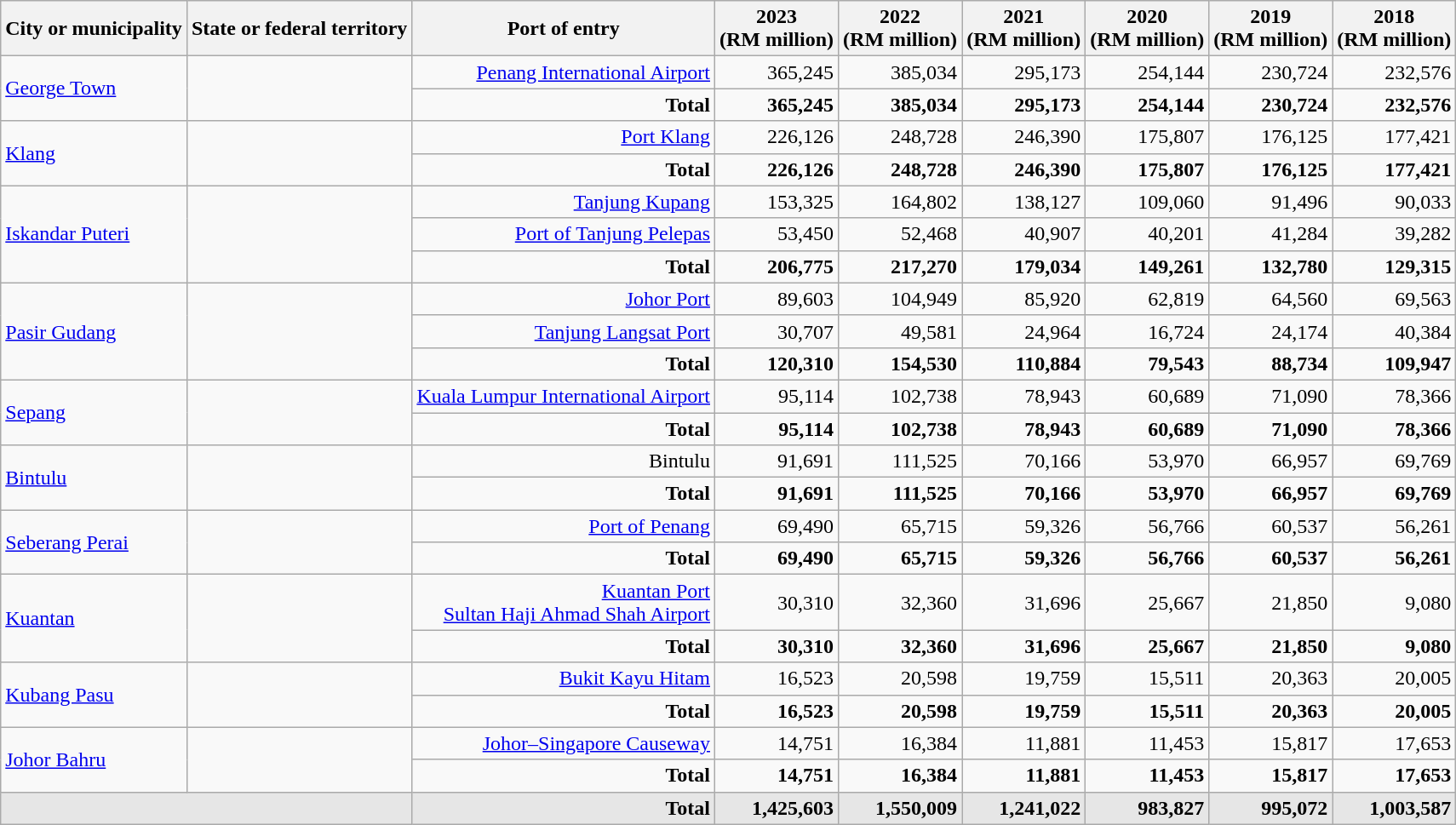<table class="wikitable sortable" style="text-align:right">
<tr>
<th>City or municipality</th>
<th>State or federal territory</th>
<th>Port of entry</th>
<th>2023<br>(RM million)</th>
<th>2022<br>(RM million)</th>
<th>2021<br>(RM million)</th>
<th>2020<br>(RM million)</th>
<th>2019<br>(RM million)</th>
<th>2018<br>(RM million)</th>
</tr>
<tr>
<td rowspan="2" align="left"><a href='#'>George Town</a></td>
<td rowspan="2"></td>
<td><a href='#'>Penang International Airport</a></td>
<td>365,245</td>
<td>385,034</td>
<td>295,173</td>
<td>254,144</td>
<td>230,724</td>
<td>232,576</td>
</tr>
<tr>
<td><strong>Total</strong></td>
<td><strong>365,245</strong></td>
<td><strong>385,034</strong></td>
<td><strong>295,173</strong></td>
<td><strong>254,144</strong></td>
<td><strong>230,724</strong></td>
<td><strong>232,576</strong></td>
</tr>
<tr>
<td rowspan="2" align="left"><a href='#'>Klang</a></td>
<td rowspan="2"></td>
<td><a href='#'>Port Klang</a></td>
<td>226,126</td>
<td>248,728</td>
<td>246,390</td>
<td>175,807</td>
<td>176,125</td>
<td>177,421</td>
</tr>
<tr>
<td><strong>Total</strong></td>
<td><strong>226,126</strong></td>
<td><strong>248,728</strong></td>
<td><strong>246,390</strong></td>
<td><strong>175,807</strong></td>
<td><strong>176,125</strong></td>
<td><strong>177,421</strong></td>
</tr>
<tr>
<td rowspan="3" align="left"><a href='#'>Iskandar Puteri</a></td>
<td rowspan="3"></td>
<td><a href='#'>Tanjung Kupang</a></td>
<td>153,325</td>
<td>164,802</td>
<td>138,127</td>
<td>109,060</td>
<td>91,496</td>
<td>90,033</td>
</tr>
<tr>
<td><a href='#'>Port of Tanjung Pelepas</a></td>
<td>53,450</td>
<td>52,468</td>
<td>40,907</td>
<td>40,201</td>
<td>41,284</td>
<td>39,282</td>
</tr>
<tr>
<td><strong>Total</strong></td>
<td><strong>206,775</strong></td>
<td><strong>217,270</strong></td>
<td><strong>179,034</strong></td>
<td><strong>149,261</strong></td>
<td><strong>132,780</strong></td>
<td><strong>129,315</strong></td>
</tr>
<tr>
<td rowspan="3" align="left"><a href='#'>Pasir Gudang</a></td>
<td rowspan="3"></td>
<td><a href='#'>Johor Port</a></td>
<td>89,603</td>
<td>104,949</td>
<td>85,920</td>
<td>62,819</td>
<td>64,560</td>
<td>69,563</td>
</tr>
<tr>
<td><a href='#'>Tanjung Langsat Port</a></td>
<td>30,707</td>
<td>49,581</td>
<td>24,964</td>
<td>16,724</td>
<td>24,174</td>
<td>40,384</td>
</tr>
<tr>
<td><strong>Total</strong></td>
<td><strong>120,310</strong></td>
<td><strong>154,530</strong></td>
<td><strong>110,884</strong></td>
<td><strong>79,543</strong></td>
<td><strong>88,734</strong></td>
<td><strong>109,947</strong></td>
</tr>
<tr>
<td rowspan="2" align="left"><a href='#'>Sepang</a></td>
<td rowspan="2"></td>
<td><a href='#'>Kuala Lumpur International Airport</a></td>
<td>95,114</td>
<td>102,738</td>
<td>78,943</td>
<td>60,689</td>
<td>71,090</td>
<td>78,366</td>
</tr>
<tr>
<td><strong>Total</strong></td>
<td><strong>95,114</strong></td>
<td><strong>102,738</strong></td>
<td><strong>78,943</strong></td>
<td><strong>60,689</strong></td>
<td><strong>71,090</strong></td>
<td><strong>78,366</strong></td>
</tr>
<tr>
<td rowspan="2" align="left"><a href='#'>Bintulu</a></td>
<td rowspan="2"></td>
<td>Bintulu</td>
<td>91,691</td>
<td>111,525</td>
<td>70,166</td>
<td>53,970</td>
<td>66,957</td>
<td>69,769</td>
</tr>
<tr>
<td><strong>Total</strong></td>
<td><strong>91,691</strong></td>
<td><strong>111,525</strong></td>
<td><strong>70,166</strong></td>
<td><strong>53,970</strong></td>
<td><strong>66,957</strong></td>
<td><strong>69,769</strong></td>
</tr>
<tr>
<td rowspan="2" align="left"><a href='#'>Seberang Perai</a></td>
<td rowspan="2"></td>
<td><a href='#'>Port of Penang</a></td>
<td>69,490</td>
<td>65,715</td>
<td>59,326</td>
<td>56,766</td>
<td>60,537</td>
<td>56,261</td>
</tr>
<tr>
<td><strong>Total</strong></td>
<td><strong>69,490</strong></td>
<td><strong>65,715</strong></td>
<td><strong>59,326</strong></td>
<td><strong>56,766</strong></td>
<td><strong>60,537</strong></td>
<td><strong>56,261</strong></td>
</tr>
<tr>
<td rowspan="2" align="left"><a href='#'>Kuantan</a></td>
<td rowspan="2"></td>
<td><a href='#'>Kuantan Port</a><br><a href='#'>Sultan Haji Ahmad Shah Airport</a></td>
<td>30,310</td>
<td>32,360</td>
<td>31,696</td>
<td>25,667</td>
<td>21,850</td>
<td>9,080</td>
</tr>
<tr>
<td><strong>Total</strong></td>
<td><strong>30,310</strong></td>
<td><strong>32,360</strong></td>
<td><strong>31,696</strong></td>
<td><strong>25,667</strong></td>
<td><strong>21,850</strong></td>
<td><strong>9,080</strong></td>
</tr>
<tr>
<td rowspan="2" align="left"><a href='#'>Kubang Pasu</a></td>
<td rowspan="2"></td>
<td><a href='#'>Bukit Kayu Hitam</a></td>
<td>16,523</td>
<td>20,598</td>
<td>19,759</td>
<td>15,511</td>
<td>20,363</td>
<td>20,005</td>
</tr>
<tr>
<td><strong>Total</strong></td>
<td><strong>16,523</strong></td>
<td><strong>20,598</strong></td>
<td><strong>19,759</strong></td>
<td><strong>15,511</strong></td>
<td><strong>20,363</strong></td>
<td><strong>20,005</strong></td>
</tr>
<tr>
<td rowspan="2" align="left"><a href='#'>Johor Bahru</a></td>
<td rowspan="2"></td>
<td><a href='#'>Johor–Singapore Causeway</a></td>
<td>14,751</td>
<td>16,384</td>
<td>11,881</td>
<td>11,453</td>
<td>15,817</td>
<td>17,653</td>
</tr>
<tr>
<td><strong>Total</strong></td>
<td><strong>14,751</strong></td>
<td><strong>16,384</strong></td>
<td><strong>11,881</strong></td>
<td><strong>11,453</strong></td>
<td><strong>15,817</strong></td>
<td><strong>17,653</strong></td>
</tr>
<tr style="background:#e6e6e6">
<td colspan="2" align="left"></td>
<td><strong>Total</strong></td>
<td><strong>1,425,603</strong></td>
<td><strong>1,550,009</strong></td>
<td><strong>1,241,022</strong></td>
<td><strong>983,827</strong></td>
<td><strong>995,072</strong></td>
<td><strong>1,003,587</strong></td>
</tr>
</table>
